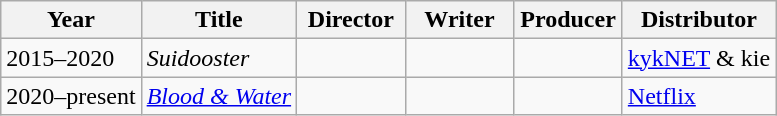<table class="wikitable sortable">
<tr>
<th>Year</th>
<th>Title</th>
<th width="65">Director</th>
<th width="65">Writer</th>
<th width="65">Producer</th>
<th>Distributor</th>
</tr>
<tr>
<td>2015–2020</td>
<td><em>Suidooster</em></td>
<td></td>
<td></td>
<td></td>
<td><a href='#'>kykNET</a> & kie</td>
</tr>
<tr>
<td>2020–present</td>
<td><em><a href='#'>Blood & Water</a></em></td>
<td></td>
<td></td>
<td></td>
<td><a href='#'>Netflix</a></td>
</tr>
</table>
